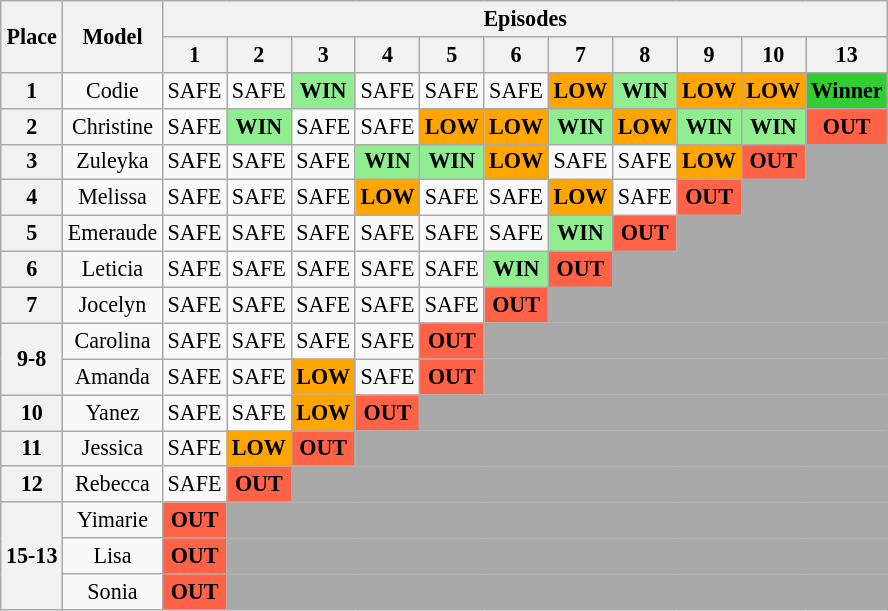<table class="wikitable" style="text-align:center; font-size:92%">
<tr>
<th rowspan="2">Place</th>
<th rowspan="2">Model</th>
<th colspan="11">Episodes</th>
</tr>
<tr>
<th>1</th>
<th>2</th>
<th>3</th>
<th>4</th>
<th>5</th>
<th>6</th>
<th>7</th>
<th>8</th>
<th>9</th>
<th>10</th>
<th>13</th>
</tr>
<tr>
<th>1</th>
<td>Codie</td>
<td>SAFE</td>
<td>SAFE</td>
<td style="background:lightgreen;"><strong>WIN</strong></td>
<td>SAFE</td>
<td>SAFE</td>
<td>SAFE</td>
<td style="background:orange;"><strong>LOW</strong></td>
<td style="background:lightgreen;"><strong>WIN</strong></td>
<td style="background:orange;"><strong>LOW</strong></td>
<td style="background:orange;"><strong>LOW</strong></td>
<td style="background:limegreen;"><strong>Winner</strong></td>
</tr>
<tr>
<th>2</th>
<td>Christine</td>
<td>SAFE</td>
<td style="background:lightgreen;"><strong>WIN</strong></td>
<td>SAFE</td>
<td>SAFE</td>
<td style="background:orange;"><strong>LOW</strong></td>
<td style="background:orange;"><strong>LOW</strong></td>
<td style="background:lightgreen;"><strong>WIN</strong></td>
<td style="background:orange;"><strong>LOW</strong></td>
<td style="background:lightgreen;"><strong>WIN</strong></td>
<td style="background:lightgreen;"><strong>WIN</strong></td>
<td style="background:tomato;"><strong>OUT</strong></td>
</tr>
<tr>
<th>3</th>
<td>Zuleyka</td>
<td>SAFE</td>
<td>SAFE</td>
<td>SAFE</td>
<td style="background:lightgreen;"><strong>WIN</strong></td>
<td style="background:lightgreen;"><strong>WIN</strong></td>
<td style="background:orange;"><strong>LOW</strong></td>
<td>SAFE</td>
<td>SAFE</td>
<td style="background:orange;"><strong>LOW</strong></td>
<td style="background:tomato;"><strong>OUT</strong></td>
<td style="background:darkgrey;" colspan="12"></td>
</tr>
<tr>
<th>4</th>
<td>Melissa</td>
<td>SAFE</td>
<td>SAFE</td>
<td>SAFE</td>
<td style="background:orange;"><strong>LOW</strong></td>
<td>SAFE</td>
<td>SAFE</td>
<td style="background:orange;"><strong>LOW</strong></td>
<td>SAFE</td>
<td style="background:tomato;"><strong>OUT</strong></td>
<td style="background:darkgrey;" colspan="12"></td>
</tr>
<tr>
<th>5</th>
<td>Emeraude</td>
<td>SAFE</td>
<td>SAFE</td>
<td>SAFE</td>
<td>SAFE</td>
<td>SAFE</td>
<td>SAFE</td>
<td style="background:lightgreen;"><strong>WIN</strong></td>
<td style="background:tomato;"><strong>OUT</strong></td>
<td style="background:darkgrey;" colspan="12"></td>
</tr>
<tr>
<th>6</th>
<td>Leticia</td>
<td>SAFE</td>
<td>SAFE</td>
<td>SAFE</td>
<td>SAFE</td>
<td>SAFE</td>
<td style="background:lightgreen;"><strong>WIN</strong></td>
<td style="background:tomato;"><strong>OUT</strong></td>
<td style="background:darkgrey;" colspan="12"></td>
</tr>
<tr>
<th>7</th>
<td>Jocelyn</td>
<td>SAFE</td>
<td>SAFE</td>
<td>SAFE</td>
<td>SAFE</td>
<td>SAFE</td>
<td style="background:tomato;"><strong>OUT</strong></td>
<td style="background:darkgrey;" colspan="12"></td>
</tr>
<tr>
<th rowspan="2">9-8</th>
<td>Carolina</td>
<td>SAFE</td>
<td>SAFE</td>
<td>SAFE</td>
<td>SAFE</td>
<td style="background:tomato;"><strong>OUT</strong></td>
<td style="background:darkgrey;" colspan="12"></td>
</tr>
<tr>
<td>Amanda</td>
<td>SAFE</td>
<td>SAFE</td>
<td style="background:orange;"><strong>LOW</strong></td>
<td>SAFE</td>
<td style="background:tomato;"><strong>OUT</strong></td>
<td style="background:darkgrey;" colspan="12"></td>
</tr>
<tr>
<th>10</th>
<td>Yanez</td>
<td>SAFE</td>
<td>SAFE</td>
<td style="background:orange;"><strong>LOW</strong></td>
<td style="background:tomato;"><strong>OUT</strong></td>
<td style="background:darkgrey;" colspan="12"></td>
</tr>
<tr>
<th>11</th>
<td>Jessica</td>
<td>SAFE</td>
<td style="background:orange;"><strong>LOW</strong></td>
<td style="background:tomato;"><strong>OUT</strong></td>
<td style="background:darkgrey;" colspan="12"></td>
</tr>
<tr>
<th>12</th>
<td>Rebecca</td>
<td>SAFE</td>
<td style="background:tomato;"><strong>OUT</strong></td>
<td style="background:darkgrey;" colspan="12"></td>
</tr>
<tr>
<th rowspan="3">15-13</th>
<td>Yimarie</td>
<td style="background:tomato;"><strong>OUT</strong></td>
<td style="background:darkgrey;" colspan="12"></td>
</tr>
<tr>
<td>Lisa</td>
<td style="background:tomato;"><strong>OUT</strong></td>
<td style="background:darkgrey;" colspan="12"></td>
</tr>
<tr>
<td>Sonia</td>
<td style="background:tomato;"><strong>OUT</strong></td>
<td style="background:darkgrey;" colspan="12"></td>
</tr>
</table>
